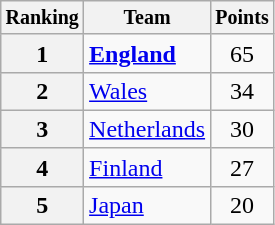<table class="wikitable">
<tr style="font-size:10pt;font-weight:bold">
<th>Ranking</th>
<th>Team</th>
<th>Points</th>
</tr>
<tr>
<th>1</th>
<td> <strong><a href='#'>England</a></strong></td>
<td align=center>65</td>
</tr>
<tr>
<th>2</th>
<td> <a href='#'>Wales</a></td>
<td align=center>34</td>
</tr>
<tr>
<th>3</th>
<td> <a href='#'>Netherlands</a></td>
<td align=center>30</td>
</tr>
<tr>
<th>4</th>
<td> <a href='#'>Finland</a></td>
<td align=center>27</td>
</tr>
<tr>
<th>5</th>
<td> <a href='#'>Japan</a></td>
<td align=center>20</td>
</tr>
</table>
